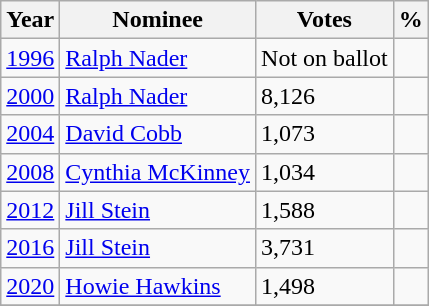<table class="wikitable">
<tr>
<th>Year</th>
<th>Nominee</th>
<th>Votes</th>
<th>%</th>
</tr>
<tr>
<td><a href='#'>1996</a></td>
<td><a href='#'>Ralph Nader</a></td>
<td>Not on ballot</td>
<td></td>
</tr>
<tr>
<td><a href='#'>2000</a></td>
<td><a href='#'>Ralph Nader</a></td>
<td>8,126</td>
<td></td>
</tr>
<tr>
<td><a href='#'>2004</a></td>
<td><a href='#'>David Cobb</a></td>
<td>1,073</td>
<td></td>
</tr>
<tr>
<td><a href='#'>2008</a></td>
<td><a href='#'>Cynthia McKinney</a></td>
<td>1,034</td>
<td></td>
</tr>
<tr>
<td><a href='#'>2012</a></td>
<td><a href='#'>Jill Stein</a></td>
<td>1,588</td>
<td></td>
</tr>
<tr>
<td><a href='#'>2016</a></td>
<td><a href='#'>Jill Stein</a></td>
<td>3,731</td>
<td></td>
</tr>
<tr>
<td><a href='#'>2020</a></td>
<td><a href='#'>Howie Hawkins</a></td>
<td>1,498</td>
<td></td>
</tr>
<tr>
</tr>
</table>
